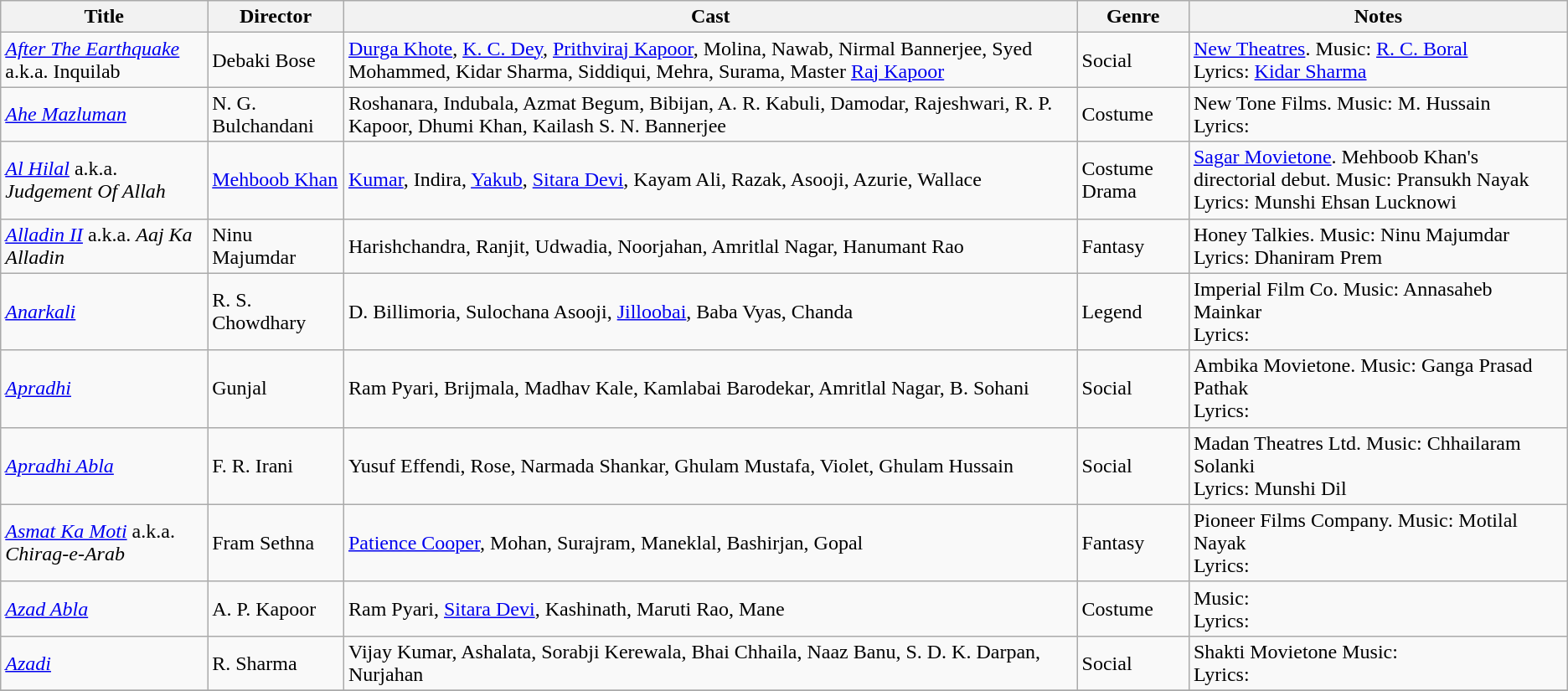<table class="wikitable">
<tr>
<th>Title</th>
<th>Director</th>
<th>Cast</th>
<th>Genre</th>
<th>Notes</th>
</tr>
<tr>
<td><em><a href='#'>After The Earthquake</a></em> a.k.a. Inquilab</td>
<td>Debaki Bose</td>
<td><a href='#'>Durga Khote</a>, <a href='#'>K. C. Dey</a>,  <a href='#'>Prithviraj Kapoor</a>, Molina, Nawab, Nirmal Bannerjee, Syed Mohammed, Kidar Sharma, Siddiqui, Mehra, Surama, Master <a href='#'>Raj Kapoor</a></td>
<td>Social</td>
<td><a href='#'>New Theatres</a>. Music: <a href='#'>R. C. Boral</a><br>Lyrics: <a href='#'>Kidar Sharma</a></td>
</tr>
<tr>
<td><em><a href='#'>Ahe Mazluman</a></em></td>
<td>N. G. Bulchandani</td>
<td>Roshanara, Indubala, Azmat Begum, Bibijan, A. R. Kabuli, Damodar,  Rajeshwari, R. P. Kapoor, Dhumi Khan, Kailash S. N. Bannerjee</td>
<td>Costume</td>
<td>New Tone Films. Music: M. Hussain<br>Lyrics:</td>
</tr>
<tr>
<td><em><a href='#'>Al Hilal</a></em> a.k.a. <em>Judgement Of Allah</em></td>
<td><a href='#'>Mehboob Khan</a></td>
<td><a href='#'>Kumar</a>, Indira, <a href='#'>Yakub</a>, <a href='#'>Sitara Devi</a>, Kayam Ali, Razak, Asooji, Azurie, Wallace</td>
<td>Costume Drama</td>
<td><a href='#'>Sagar Movietone</a>. Mehboob Khan's directorial debut. Music: Pransukh Nayak<br>Lyrics: Munshi Ehsan Lucknowi</td>
</tr>
<tr>
<td><em><a href='#'>Alladin II</a></em> a.k.a. <em>Aaj Ka Alladin</em></td>
<td>Ninu Majumdar</td>
<td>Harishchandra, Ranjit, Udwadia,  Noorjahan, Amritlal Nagar, Hanumant Rao</td>
<td>Fantasy</td>
<td>Honey Talkies. Music: Ninu Majumdar<br>Lyrics: Dhaniram Prem</td>
</tr>
<tr>
<td><em><a href='#'>Anarkali</a></em></td>
<td>R. S. Chowdhary</td>
<td>D. Billimoria, Sulochana Asooji, <a href='#'>Jilloobai</a>, Baba Vyas, Chanda</td>
<td>Legend</td>
<td>Imperial Film Co. Music: Annasaheb Mainkar<br>Lyrics:</td>
</tr>
<tr>
<td><em><a href='#'>Apradhi</a></em></td>
<td>Gunjal</td>
<td>Ram Pyari, Brijmala, Madhav Kale, Kamlabai Barodekar, Amritlal Nagar, B. Sohani</td>
<td>Social</td>
<td>Ambika Movietone. Music: Ganga Prasad Pathak<br>Lyrics:</td>
</tr>
<tr>
<td><em><a href='#'>Apradhi Abla</a></em></td>
<td>F. R. Irani</td>
<td>Yusuf Effendi, Rose, Narmada Shankar, Ghulam Mustafa, Violet, Ghulam Hussain</td>
<td>Social</td>
<td>Madan Theatres Ltd. Music: Chhailaram Solanki<br>Lyrics: Munshi Dil</td>
</tr>
<tr>
<td><em><a href='#'>Asmat Ka Moti</a></em> a.k.a. <em>Chirag-e-Arab</em></td>
<td>Fram Sethna</td>
<td><a href='#'>Patience Cooper</a>, Mohan, Surajram, Maneklal, Bashirjan, Gopal</td>
<td>Fantasy</td>
<td>Pioneer Films Company. Music: Motilal Nayak<br>Lyrics:</td>
</tr>
<tr>
<td><em><a href='#'>Azad Abla</a></em></td>
<td>A. P. Kapoor</td>
<td>Ram Pyari, <a href='#'>Sitara Devi</a>, Kashinath, Maruti Rao, Mane</td>
<td>Costume</td>
<td>Music: <br>Lyrics:</td>
</tr>
<tr>
<td><em><a href='#'>Azadi</a></em></td>
<td>R. Sharma</td>
<td>Vijay Kumar, Ashalata, Sorabji Kerewala, Bhai Chhaila, Naaz Banu, S. D. K. Darpan, Nurjahan</td>
<td>Social</td>
<td>Shakti Movietone Music: <br>Lyrics:</td>
</tr>
<tr>
</tr>
</table>
